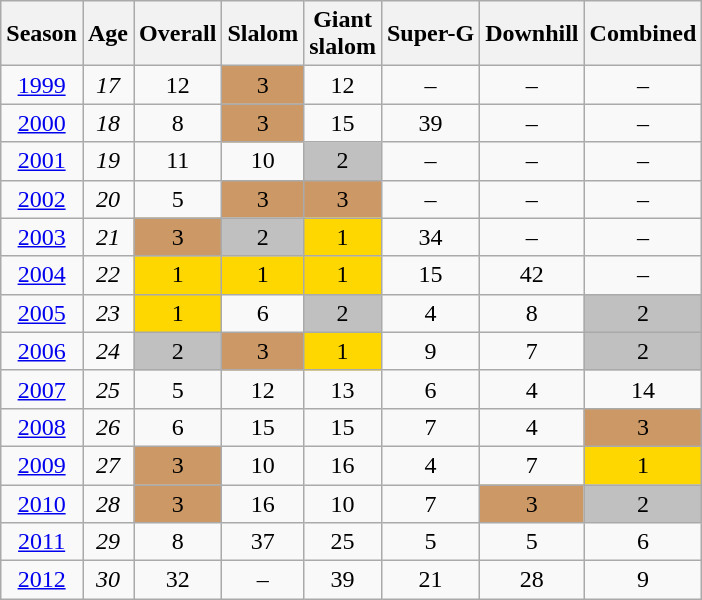<table class=wikitable style="text-align:center">
<tr>
<th>Season</th>
<th>Age</th>
<th>Overall</th>
<th>Slalom</th>
<th>Giant<br>slalom</th>
<th>Super-G</th>
<th>Downhill</th>
<th>Combined</th>
</tr>
<tr>
<td><a href='#'>1999</a></td>
<td><em>17</em></td>
<td>12</td>
<td style="background:#c96;">3</td>
<td>12</td>
<td>–</td>
<td>–</td>
<td>–</td>
</tr>
<tr>
<td><a href='#'>2000</a></td>
<td><em>18</em></td>
<td>8</td>
<td style="background:#c96;">3</td>
<td>15</td>
<td>39</td>
<td>–</td>
<td>–</td>
</tr>
<tr>
<td><a href='#'>2001</a></td>
<td><em>19</em></td>
<td>11</td>
<td>10</td>
<td style="background:silver;">2</td>
<td>–</td>
<td>–</td>
<td>–</td>
</tr>
<tr>
<td><a href='#'>2002</a></td>
<td><em>20</em></td>
<td>5</td>
<td style="background:#c96;">3</td>
<td style="background:#c96;">3</td>
<td>–</td>
<td>–</td>
<td>–</td>
</tr>
<tr>
<td><a href='#'>2003</a></td>
<td><em>21</em></td>
<td style="background:#c96;">3</td>
<td style="background:silver;">2</td>
<td style="background:gold;">1</td>
<td>34</td>
<td>–</td>
<td>–</td>
</tr>
<tr>
<td><a href='#'>2004</a></td>
<td><em>22</em></td>
<td style="background:gold;">1</td>
<td style="background:gold;">1</td>
<td style="background:gold;">1</td>
<td>15</td>
<td>42</td>
<td>–</td>
</tr>
<tr>
<td><a href='#'>2005</a></td>
<td><em>23</em></td>
<td style="background:gold;">1</td>
<td>6</td>
<td style="background:silver;">2</td>
<td>4</td>
<td>8</td>
<td style="background:silver;">2</td>
</tr>
<tr>
<td><a href='#'>2006</a></td>
<td><em>24</em></td>
<td style="background:silver;">2</td>
<td style="background:#c96;">3</td>
<td style="background:gold;">1</td>
<td>9</td>
<td>7</td>
<td style="background:silver;">2</td>
</tr>
<tr>
<td><a href='#'>2007</a></td>
<td><em>25</em></td>
<td>5</td>
<td>12</td>
<td>13</td>
<td>6</td>
<td>4</td>
<td>14</td>
</tr>
<tr>
<td><a href='#'>2008</a></td>
<td><em>26</em></td>
<td>6</td>
<td>15</td>
<td>15</td>
<td>7</td>
<td>4</td>
<td style="background:#c96;">3</td>
</tr>
<tr>
<td><a href='#'>2009</a></td>
<td><em>27</em></td>
<td style="background:#c96;">3</td>
<td>10</td>
<td>16</td>
<td>4</td>
<td>7</td>
<td style="background:gold;">1</td>
</tr>
<tr>
<td><a href='#'>2010</a></td>
<td><em>28</em></td>
<td style="background:#c96;">3</td>
<td>16</td>
<td>10</td>
<td>7</td>
<td style="background:#c96;">3</td>
<td style="background:silver;">2</td>
</tr>
<tr>
<td><a href='#'>2011</a></td>
<td><em>29</em></td>
<td>8</td>
<td>37</td>
<td>25</td>
<td>5</td>
<td>5</td>
<td>6</td>
</tr>
<tr>
<td><a href='#'>2012</a></td>
<td><em>30</em></td>
<td>32</td>
<td>–</td>
<td>39</td>
<td>21</td>
<td>28</td>
<td>9</td>
</tr>
</table>
